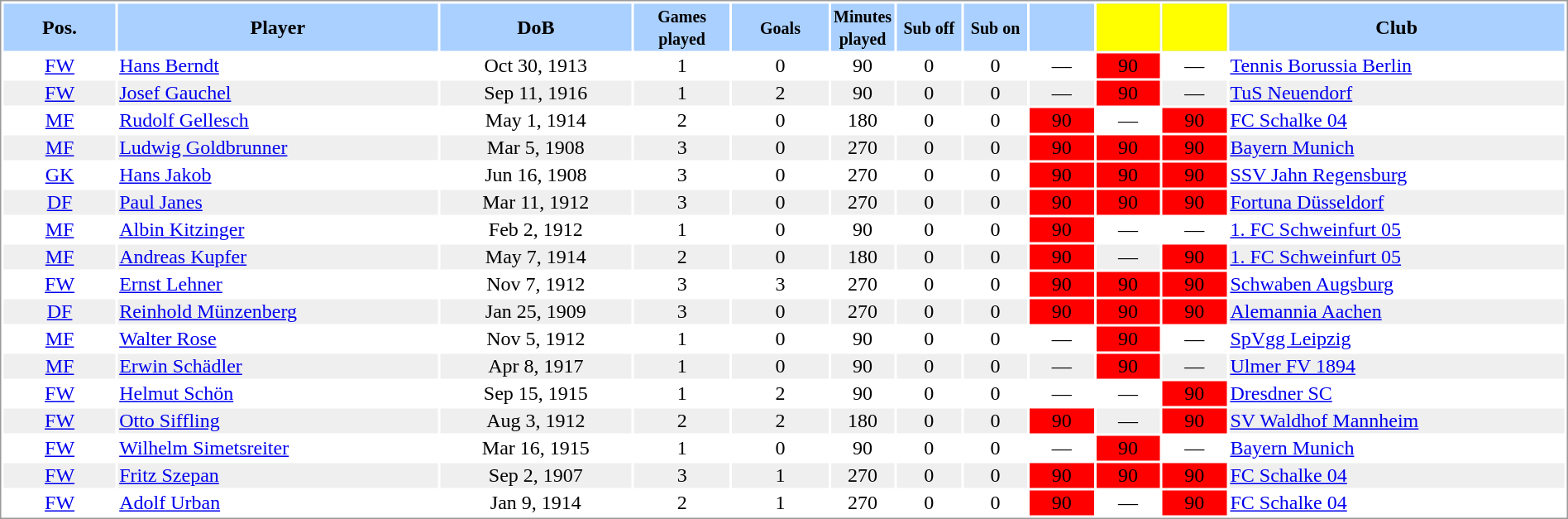<table border="0" width="100%" style="border: 1px solid #999; background-color:white; text-align:center">
<tr align="center" bgcolor="#AAD0FF">
<th width=7%>Pos.</th>
<th width=20%>Player</th>
<th width=12%>DoB</th>
<th width=6%><small>Games<br>played</small></th>
<th width=6%><small>Goals</small></th>
<th width=4%><small>Minutes<br>played</small></th>
<th width=4%><small>Sub off</small></th>
<th width=4%><small>Sub on</small></th>
<th width=4%></th>
<th width=4% bgcolor=yellow></th>
<th width=4% bgcolor=yellow></th>
<th width=21%>Club</th>
</tr>
<tr>
<td><a href='#'>FW</a></td>
<td align="left"><a href='#'>Hans Berndt</a></td>
<td>Oct 30, 1913</td>
<td>1</td>
<td>0</td>
<td>90</td>
<td>0</td>
<td>0</td>
<td>—</td>
<td bgcolor=red>90</td>
<td>—</td>
<td align="left"> <a href='#'>Tennis Borussia Berlin</a></td>
</tr>
<tr bgcolor="#EFEFEF">
<td><a href='#'>FW</a></td>
<td align="left"><a href='#'>Josef Gauchel</a></td>
<td>Sep 11, 1916</td>
<td>1</td>
<td>2</td>
<td>90</td>
<td>0</td>
<td>0</td>
<td>—</td>
<td bgcolor=red>90</td>
<td>—</td>
<td align="left"> <a href='#'>TuS Neuendorf</a></td>
</tr>
<tr>
<td><a href='#'>MF</a></td>
<td align="left"><a href='#'>Rudolf Gellesch</a></td>
<td>May 1, 1914</td>
<td>2</td>
<td>0</td>
<td>180</td>
<td>0</td>
<td>0</td>
<td bgcolor=red>90</td>
<td>—</td>
<td bgcolor=red>90</td>
<td align="left"> <a href='#'>FC Schalke 04</a></td>
</tr>
<tr bgcolor="#EFEFEF">
<td><a href='#'>MF</a></td>
<td align="left"><a href='#'>Ludwig Goldbrunner</a></td>
<td>Mar 5, 1908</td>
<td>3</td>
<td>0</td>
<td>270</td>
<td>0</td>
<td>0</td>
<td bgcolor=red>90</td>
<td bgcolor=red>90</td>
<td bgcolor=red>90</td>
<td align="left"> <a href='#'>Bayern Munich</a></td>
</tr>
<tr>
<td><a href='#'>GK</a></td>
<td align="left"><a href='#'>Hans Jakob</a></td>
<td>Jun 16, 1908</td>
<td>3</td>
<td>0</td>
<td>270</td>
<td>0</td>
<td>0</td>
<td bgcolor=red>90</td>
<td bgcolor=red>90</td>
<td bgcolor=red>90</td>
<td align="left"> <a href='#'>SSV Jahn Regensburg</a></td>
</tr>
<tr bgcolor="#EFEFEF">
<td><a href='#'>DF</a></td>
<td align="left"><a href='#'>Paul Janes</a></td>
<td>Mar 11, 1912</td>
<td>3</td>
<td>0</td>
<td>270</td>
<td>0</td>
<td>0</td>
<td bgcolor=red>90</td>
<td bgcolor=red>90</td>
<td bgcolor=red>90</td>
<td align="left"> <a href='#'>Fortuna Düsseldorf</a></td>
</tr>
<tr>
<td><a href='#'>MF</a></td>
<td align="left"><a href='#'>Albin Kitzinger</a></td>
<td>Feb 2, 1912</td>
<td>1</td>
<td>0</td>
<td>90</td>
<td>0</td>
<td>0</td>
<td bgcolor=red>90</td>
<td>—</td>
<td>—</td>
<td align="left"> <a href='#'>1. FC Schweinfurt 05</a></td>
</tr>
<tr bgcolor="#EFEFEF">
<td><a href='#'>MF</a></td>
<td align="left"><a href='#'>Andreas Kupfer</a></td>
<td>May 7, 1914</td>
<td>2</td>
<td>0</td>
<td>180</td>
<td>0</td>
<td>0</td>
<td bgcolor=red>90</td>
<td>—</td>
<td bgcolor=red>90</td>
<td align="left"> <a href='#'>1. FC Schweinfurt 05</a></td>
</tr>
<tr>
<td><a href='#'>FW</a></td>
<td align="left"><a href='#'>Ernst Lehner</a></td>
<td>Nov 7, 1912</td>
<td>3</td>
<td>3</td>
<td>270</td>
<td>0</td>
<td>0</td>
<td bgcolor=red>90</td>
<td bgcolor=red>90</td>
<td bgcolor=red>90</td>
<td align="left"> <a href='#'>Schwaben Augsburg</a></td>
</tr>
<tr bgcolor="#EFEFEF">
<td><a href='#'>DF</a></td>
<td align="left"><a href='#'>Reinhold Münzenberg</a></td>
<td>Jan 25, 1909</td>
<td>3</td>
<td>0</td>
<td>270</td>
<td>0</td>
<td>0</td>
<td bgcolor=red>90</td>
<td bgcolor=red>90</td>
<td bgcolor=red>90</td>
<td align="left"> <a href='#'>Alemannia Aachen</a></td>
</tr>
<tr>
<td><a href='#'>MF</a></td>
<td align="left"><a href='#'>Walter Rose</a></td>
<td>Nov 5, 1912</td>
<td>1</td>
<td>0</td>
<td>90</td>
<td>0</td>
<td>0</td>
<td>—</td>
<td bgcolor=red>90</td>
<td>—</td>
<td align="left"> <a href='#'>SpVgg Leipzig</a></td>
</tr>
<tr bgcolor="#EFEFEF">
<td><a href='#'>MF</a></td>
<td align="left"><a href='#'>Erwin Schädler</a></td>
<td>Apr 8, 1917</td>
<td>1</td>
<td>0</td>
<td>90</td>
<td>0</td>
<td>0</td>
<td>—</td>
<td bgcolor=red>90</td>
<td>—</td>
<td align="left"> <a href='#'>Ulmer FV 1894</a></td>
</tr>
<tr>
<td><a href='#'>FW</a></td>
<td align="left"><a href='#'>Helmut Schön</a></td>
<td>Sep 15, 1915</td>
<td>1</td>
<td>2</td>
<td>90</td>
<td>0</td>
<td>0</td>
<td>—</td>
<td>—</td>
<td bgcolor=red>90</td>
<td align="left"> <a href='#'>Dresdner SC</a></td>
</tr>
<tr bgcolor="#EFEFEF">
<td><a href='#'>FW</a></td>
<td align="left"><a href='#'>Otto Siffling</a></td>
<td>Aug 3, 1912</td>
<td>2</td>
<td>2</td>
<td>180</td>
<td>0</td>
<td>0</td>
<td bgcolor=red>90</td>
<td>—</td>
<td bgcolor=red>90</td>
<td align="left"> <a href='#'>SV Waldhof Mannheim</a></td>
</tr>
<tr>
<td><a href='#'>FW</a></td>
<td align="left"><a href='#'>Wilhelm Simetsreiter</a></td>
<td>Mar 16, 1915</td>
<td>1</td>
<td>0</td>
<td>90</td>
<td>0</td>
<td>0</td>
<td>—</td>
<td bgcolor=red>90</td>
<td>—</td>
<td align="left"> <a href='#'>Bayern Munich</a></td>
</tr>
<tr bgcolor="#EFEFEF">
<td><a href='#'>FW</a></td>
<td align="left"><a href='#'>Fritz Szepan</a></td>
<td>Sep 2, 1907</td>
<td>3</td>
<td>1</td>
<td>270</td>
<td>0</td>
<td>0</td>
<td bgcolor=red>90</td>
<td bgcolor=red>90</td>
<td bgcolor=red>90</td>
<td align="left"> <a href='#'>FC Schalke 04</a></td>
</tr>
<tr>
<td><a href='#'>FW</a></td>
<td align="left"><a href='#'>Adolf Urban</a></td>
<td>Jan 9, 1914</td>
<td>2</td>
<td>1</td>
<td>270</td>
<td>0</td>
<td>0</td>
<td bgcolor=red>90</td>
<td>—</td>
<td bgcolor=red>90</td>
<td align="left"> <a href='#'>FC Schalke 04</a></td>
</tr>
</table>
